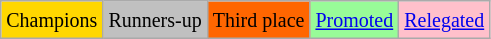<table class="wikitable">
<tr>
<td bgcolor=gold><small>Champions</small></td>
<td bgcolor=silver><small>Runners-up</small></td>
<td bgcolor=ff6600><small>Third place</small></td>
<td bgcolor=palegreen><small><a href='#'>Promoted</a></small></td>
<td bgcolor=pink><small><a href='#'>Relegated</a></small></td>
</tr>
</table>
